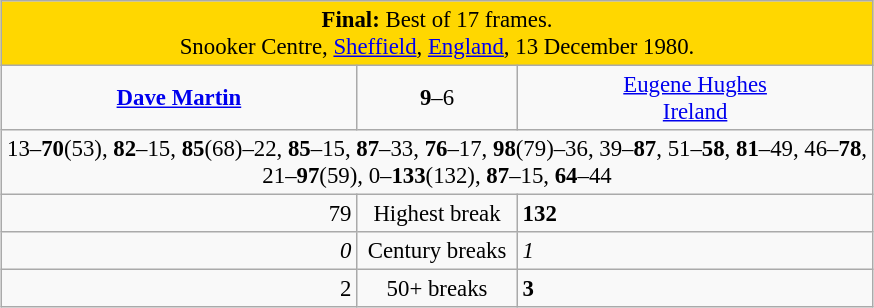<table class="wikitable" style="font-size: 95%; margin: 1em auto 1em auto;">
<tr>
<td colspan="3" align="center" bgcolor="#ffd700"><strong>Final:</strong> Best of 17 frames.<br>Snooker Centre, <a href='#'>Sheffield</a>, <a href='#'>England</a>, 13 December 1980.</td>
</tr>
<tr>
<td width="230" align="center"><strong><a href='#'>Dave Martin</a></strong> <br></td>
<td width="100" align="center"><strong>9</strong>–6</td>
<td width="230" align="center"><a href='#'>Eugene Hughes</a> <br> <a href='#'>Ireland</a></td>
</tr>
<tr>
<td colspan="3" align="center" style="font-size: 100%">13–<strong>70</strong>(53), <strong>82</strong>–15, <strong>85</strong>(68)–22, <strong>85</strong>–15, <strong>87</strong>–33, <strong>76</strong>–17, <strong>98</strong>(79)–36, 39–<strong>87</strong>, 51–<strong>58</strong>, <strong>81</strong>–49, 46–<strong>78</strong>, 21–<strong>97</strong>(59), 0–<strong>133</strong>(132), <strong>87</strong>–15, <strong>64</strong>–44</td>
</tr>
<tr>
<td align="right">79</td>
<td align="center">Highest break</td>
<td><strong>132</strong></td>
</tr>
<tr>
<td align="right"><em>0</em></td>
<td align="center">Century breaks</td>
<td><em>1</em></td>
</tr>
<tr>
<td align="right">2</td>
<td align="center">50+ breaks</td>
<td><strong>3</strong></td>
</tr>
</table>
